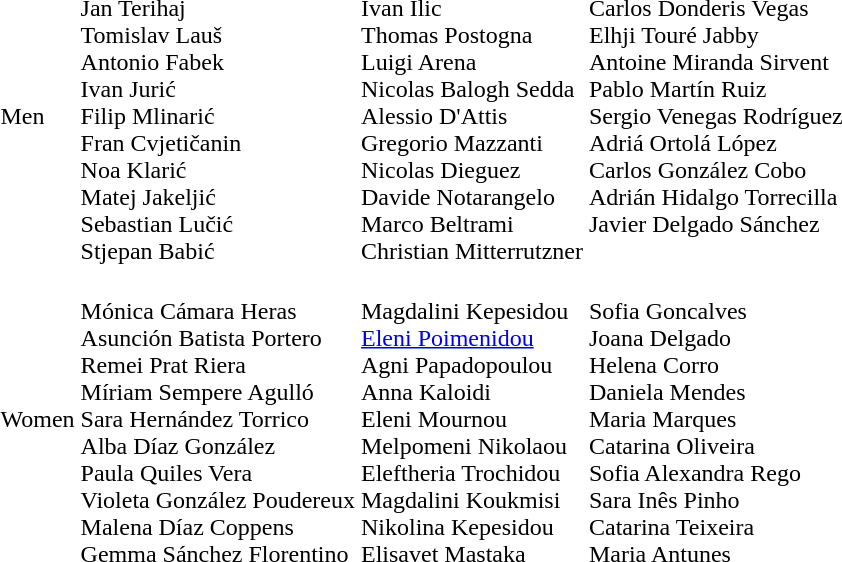<table>
<tr>
<td>Men</td>
<td><br>Jan Terihaj<br>Tomislav Lauš<br>Antonio Fabek<br>Ivan Jurić<br>Filip Mlinarić<br>Fran Cvjetičanin<br>Noa Klarić<br>Matej Jakeljić<br>Sebastian Lučić<br>Stjepan Babić</td>
<td nowrap><br>Ivan Ilic<br>Thomas Postogna<br>Luigi Arena<br>Nicolas Balogh Sedda<br>Alessio D'Attis<br>Gregorio Mazzanti<br>Nicolas Dieguez<br>Davide Notarangelo<br>Marco Beltrami<br>Christian Mitterrutzner</td>
<td valign=top nowrap><br>Carlos Donderis Vegas<br>Elhji Touré Jabby<br>Antoine Miranda Sirvent<br>Pablo Martín Ruiz<br>Sergio Venegas Rodríguez<br>Adriá Ortolá López<br>Carlos González Cobo<br>Adrián Hidalgo Torrecilla<br>Javier Delgado Sánchez</td>
</tr>
<tr>
<td>Women</td>
<td nowrap><br>Mónica Cámara Heras<br>Asunción Batista Portero<br>Remei Prat Riera<br>Míriam Sempere Agulló<br>Sara Hernández Torrico<br>Alba Díaz González<br>Paula Quiles Vera<br>Violeta González Poudereux<br>Malena Díaz Coppens<br>Gemma Sánchez Florentino</td>
<td><br>Magdalini Kepesidou<br><a href='#'>Eleni Poimenidou</a><br>Agni Papadopoulou<br>Anna Kaloidi<br>Eleni Mournou<br>Melpomeni Nikolaou<br>Eleftheria Trochidou<br>Magdalini Koukmisi<br>Nikolina Kepesidou<br>Elisavet Mastaka</td>
<td><br>Sofia Goncalves<br>Joana Delgado<br>Helena Corro<br>Daniela Mendes<br>Maria Marques<br>Catarina Oliveira<br>Sofia Alexandra Rego<br>Sara Inês Pinho<br>Catarina Teixeira<br>Maria Antunes</td>
</tr>
</table>
